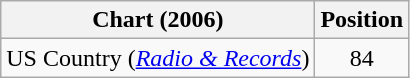<table class="wikitable">
<tr>
<th>Chart (2006)</th>
<th>Position</th>
</tr>
<tr>
<td>US Country (<em><a href='#'>Radio & Records</a></em>)</td>
<td align="center">84</td>
</tr>
</table>
